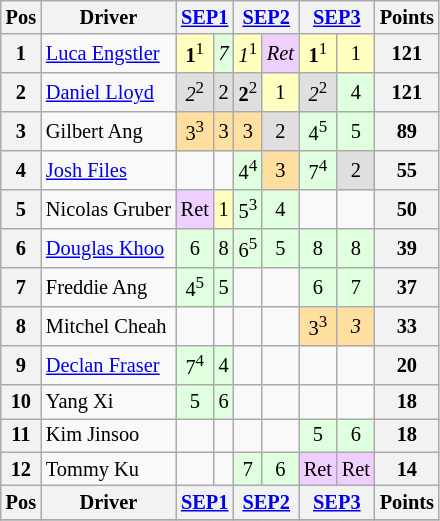<table class="wikitable" style="font-size: 85%; text-align: center;">
<tr valign="top">
<th valign="middle">Pos</th>
<th valign="middle">Driver</th>
<th colspan="2"><a href='#'>SEP1</a></th>
<th colspan="2"><a href='#'>SEP2</a></th>
<th colspan="2"><a href='#'>SEP3</a></th>
<th valign=middle>Points</th>
</tr>
<tr>
<th>1</th>
<td align=left> <a href='#'>Luca Engstler</a></td>
<td style="background:#ffffbf;"><strong>1</strong><sup>1</sup></td>
<td style="background:#dfffdf;"><em>7</em></td>
<td style="background:#ffffbf;"><em>1</em><sup>1</sup></td>
<td style="background:#efcfff;"><em>Ret</em></td>
<td style="background:#ffffbf;"><strong>1</strong><sup>1</sup></td>
<td style="background:#ffffbf;">1</td>
<th>121</th>
</tr>
<tr>
<th>2</th>
<td align=left> <a href='#'>Daniel Lloyd</a></td>
<td style="background:#dfdfdf;"><em>2</em><sup>2</sup></td>
<td style="background:#dfdfdf;">2</td>
<td style="background:#dfdfdf;"><strong>2</strong><sup>2</sup></td>
<td style="background:#ffffbf;">1</td>
<td style="background:#dfdfdf;"><em>2</em><sup>2</sup></td>
<td style="background:#dfffdf;">4</td>
<th>121</th>
</tr>
<tr>
<th>3</th>
<td align=left> Gilbert Ang</td>
<td style="background:#ffdf9f;">3<sup>3</sup></td>
<td style="background:#ffdf9f;">3</td>
<td style="background:#ffdf9f;">3</td>
<td style="background:#dfdfdf;">2</td>
<td style="background:#dfffdf;">4<sup>5</sup></td>
<td style="background:#dfffdf;">5</td>
<th>89</th>
</tr>
<tr>
<th>4</th>
<td align=left> <a href='#'>Josh Files</a></td>
<td></td>
<td></td>
<td style="background:#dfffdf;">4<sup>4</sup></td>
<td style="background:#ffdf9f;">3</td>
<td style="background:#dfffdf;">7<sup>4</sup></td>
<td style="background:#dfdfdf;">2</td>
<th>55</th>
</tr>
<tr>
<th>5</th>
<td align=left> Nicolas Gruber</td>
<td style="background:#efcfff;">Ret</td>
<td style="background:#ffffbf;">1</td>
<td style="background:#dfffdf;">5<sup>3</sup></td>
<td style="background:#dfffdf;">4</td>
<td></td>
<td></td>
<th>50</th>
</tr>
<tr>
<th>6</th>
<td align=left> <a href='#'>Douglas Khoo</a></td>
<td style="background:#dfffdf;">6</td>
<td style="background:#dfffdf;">8</td>
<td style="background:#dfffdf;">6<sup>5</sup></td>
<td style="background:#dfffdf;">5</td>
<td style="background:#dfffdf;">8</td>
<td style="background:#dfffdf;">8</td>
<th>39</th>
</tr>
<tr>
<th>7</th>
<td align=left> Freddie Ang</td>
<td style="background:#dfffdf;">4<sup>5</sup></td>
<td style="background:#dfffdf;">5</td>
<td></td>
<td></td>
<td style="background:#dfffdf;">6</td>
<td style="background:#dfffdf;">7</td>
<th>37</th>
</tr>
<tr>
<th>8</th>
<td align=left> Mitchel Cheah</td>
<td></td>
<td></td>
<td></td>
<td></td>
<td style="background:#ffdf9f;">3<sup>3</sup></td>
<td style="background:#ffdf9f;"><em>3</em></td>
<th>33</th>
</tr>
<tr>
<th>9</th>
<td align=left> <a href='#'>Declan Fraser</a></td>
<td style="background:#dfffdf;">7<sup>4</sup></td>
<td style="background:#dfffdf;">4</td>
<td></td>
<td></td>
<td></td>
<td></td>
<th>20</th>
</tr>
<tr>
<th>10</th>
<td align=left> Yang Xi</td>
<td style="background:#dfffdf;">5</td>
<td style="background:#dfffdf;">6</td>
<td></td>
<td></td>
<td></td>
<td></td>
<th>18</th>
</tr>
<tr>
<th>11</th>
<td align=left> Kim Jinsoo</td>
<td></td>
<td></td>
<td></td>
<td></td>
<td style="background:#dfffdf;">5</td>
<td style="background:#dfffdf;">6</td>
<th>18</th>
</tr>
<tr>
<th>12</th>
<td align=left> Tommy Ku</td>
<td></td>
<td></td>
<td style="background:#dfffdf;">7</td>
<td style="background:#dfffdf;">6</td>
<td style="background:#efcfff;">Ret</td>
<td style="background:#efcfff;">Ret</td>
<th>14</th>
</tr>
<tr>
<th valign="middle">Pos</th>
<th valign="middle">Driver</th>
<th colspan="2"><a href='#'>SEP1</a></th>
<th colspan="2"><a href='#'>SEP2</a></th>
<th colspan="2"><a href='#'>SEP3</a></th>
<th valign=middle>Points</th>
</tr>
<tr>
</tr>
</table>
